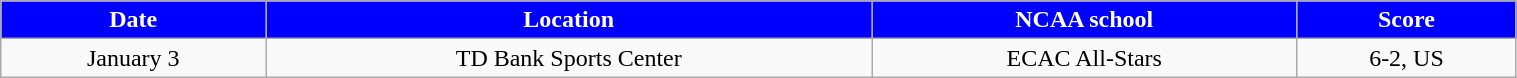<table class="wikitable" style="width:80%;">
<tr style="text-align:center; background:blue; color:#fff;">
<td><strong>Date</strong></td>
<td><strong>Location</strong></td>
<td><strong>NCAA school</strong></td>
<td><strong>Score</strong></td>
</tr>
<tr style="text-align:center;" bgcolor="">
<td>January 3</td>
<td>TD Bank Sports Center</td>
<td>ECAC All-Stars</td>
<td>6-2, US</td>
</tr>
</table>
